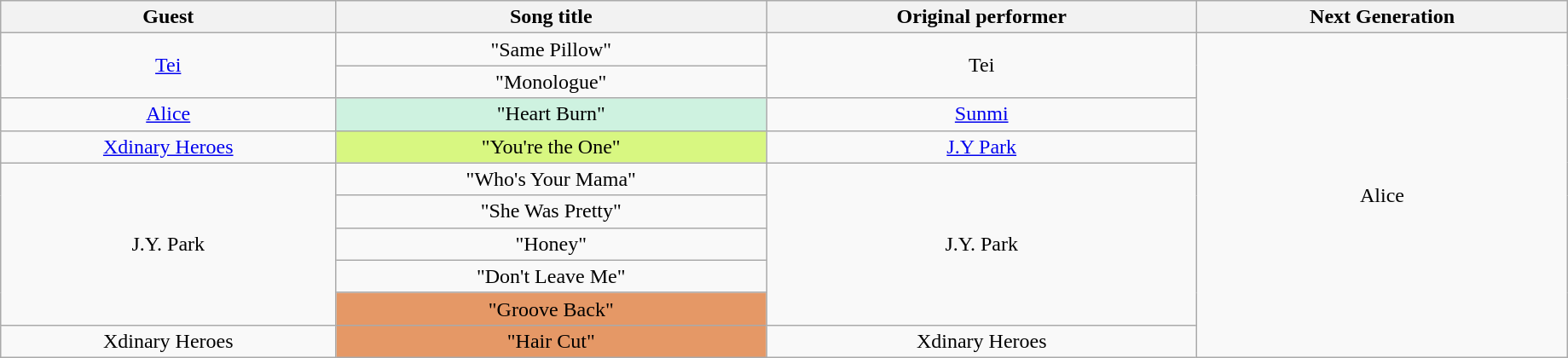<table Class ="wikitable" style="text-align:center; clear:both; text-align:center; width:97%">
<tr>
<th>Guest</th>
<th>Song title</th>
<th>Original performer</th>
<th>Next Generation</th>
</tr>
<tr>
<td rowspan="2"><a href='#'>Tei</a></td>
<td>"Same Pillow"</td>
<td rowspan="2">Tei</td>
<td rowspan="10">Alice</td>
</tr>
<tr>
<td>"Monologue"</td>
</tr>
<tr>
<td><a href='#'>Alice</a></td>
<td bgcolor="#CEF2E0">"Heart Burn"</td>
<td><a href='#'>Sunmi</a></td>
</tr>
<tr>
<td><a href='#'>Xdinary Heroes</a></td>
<td bgcolor="#D8F781">"You're the One"</td>
<td><a href='#'>J.Y Park</a></td>
</tr>
<tr>
<td rowspan="5">J.Y. Park</td>
<td>"Who's Your Mama"</td>
<td rowspan="5">J.Y. Park</td>
</tr>
<tr>
<td>"She Was Pretty"</td>
</tr>
<tr>
<td>"Honey"</td>
</tr>
<tr>
<td>"Don't Leave Me"</td>
</tr>
<tr>
<td bgcolor="#E59866">"Groove Back"</td>
</tr>
<tr>
<td>Xdinary Heroes</td>
<td bgcolor="#E59866">"Hair Cut"</td>
<td>Xdinary Heroes</td>
</tr>
</table>
